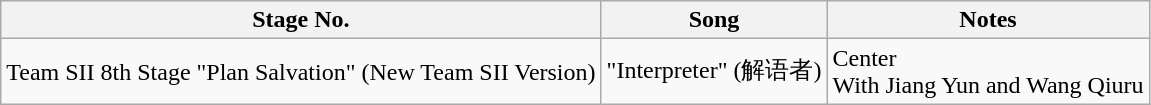<table class="wikitable">
<tr>
<th>Stage No.</th>
<th>Song</th>
<th>Notes</th>
</tr>
<tr>
<td>Team SII 8th Stage "Plan Salvation" (New Team SII Version)</td>
<td>"Interpreter" (解语者)</td>
<td>Center<br>With Jiang Yun and Wang Qiuru</td>
</tr>
</table>
